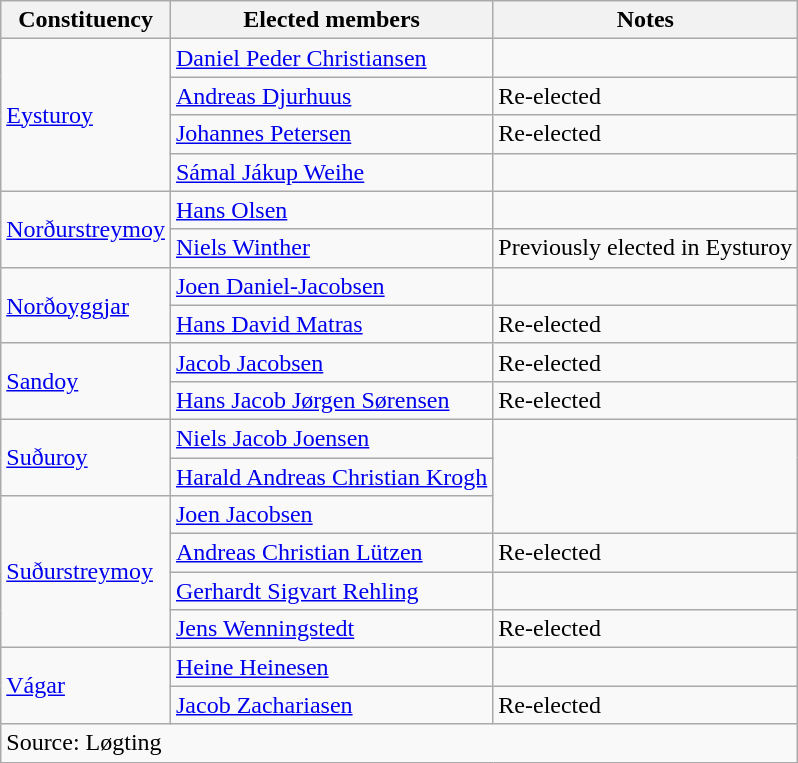<table class=wikitable>
<tr>
<th>Constituency</th>
<th>Elected members</th>
<th>Notes</th>
</tr>
<tr>
<td rowspan=4><a href='#'>Eysturoy</a></td>
<td><a href='#'>Daniel Peder Christiansen</a></td>
<td></td>
</tr>
<tr>
<td><a href='#'>Andreas Djurhuus</a></td>
<td>Re-elected</td>
</tr>
<tr>
<td><a href='#'>Johannes Petersen</a></td>
<td>Re-elected</td>
</tr>
<tr>
<td><a href='#'>Sámal Jákup Weihe</a></td>
<td></td>
</tr>
<tr>
<td rowspan=2><a href='#'>Norðurstreymoy</a></td>
<td><a href='#'>Hans Olsen</a></td>
<td></td>
</tr>
<tr>
<td><a href='#'>Niels Winther</a></td>
<td>Previously elected in Eysturoy</td>
</tr>
<tr>
<td rowspan=2><a href='#'>Norðoyggjar</a></td>
<td><a href='#'>Joen Daniel-Jacobsen</a></td>
</tr>
<tr>
<td><a href='#'>Hans David Matras</a></td>
<td>Re-elected</td>
</tr>
<tr>
<td rowspan=2><a href='#'>Sandoy</a></td>
<td><a href='#'>Jacob Jacobsen</a></td>
<td>Re-elected</td>
</tr>
<tr>
<td><a href='#'>Hans Jacob Jørgen Sørensen</a></td>
<td>Re-elected</td>
</tr>
<tr>
<td rowspan=2><a href='#'>Suðuroy</a></td>
<td><a href='#'>Niels Jacob Joensen</a></td>
</tr>
<tr>
<td><a href='#'>Harald Andreas Christian Krogh</a></td>
</tr>
<tr>
<td rowspan=4><a href='#'>Suðurstreymoy</a></td>
<td><a href='#'>Joen Jacobsen</a></td>
</tr>
<tr>
<td><a href='#'>Andreas Christian Lützen</a></td>
<td>Re-elected</td>
</tr>
<tr>
<td><a href='#'>Gerhardt Sigvart Rehling</a></td>
<td></td>
</tr>
<tr>
<td><a href='#'>Jens Wenningstedt</a></td>
<td>Re-elected</td>
</tr>
<tr>
<td rowspan=2><a href='#'>Vágar</a></td>
<td><a href='#'>Heine Heinesen</a></td>
<td></td>
</tr>
<tr>
<td><a href='#'>Jacob Zachariasen</a></td>
<td>Re-elected</td>
</tr>
<tr>
<td colspan=3>Source: Løgting</td>
</tr>
</table>
